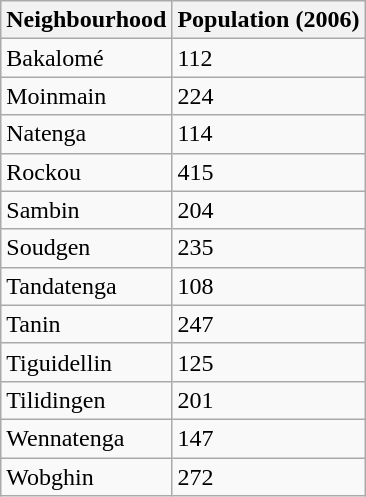<table class="wikitable">
<tr>
<th>Neighbourhood</th>
<th>Population (2006)</th>
</tr>
<tr>
<td>Bakalomé</td>
<td>112</td>
</tr>
<tr>
<td>Moinmain</td>
<td>224</td>
</tr>
<tr>
<td>Natenga</td>
<td>114</td>
</tr>
<tr>
<td>Rockou</td>
<td>415</td>
</tr>
<tr>
<td>Sambin</td>
<td>204</td>
</tr>
<tr>
<td>Soudgen</td>
<td>235</td>
</tr>
<tr>
<td>Tandatenga</td>
<td>108</td>
</tr>
<tr>
<td>Tanin</td>
<td>247</td>
</tr>
<tr>
<td>Tiguidellin</td>
<td>125</td>
</tr>
<tr>
<td>Tilidingen</td>
<td>201</td>
</tr>
<tr>
<td>Wennatenga</td>
<td>147</td>
</tr>
<tr>
<td>Wobghin</td>
<td>272</td>
</tr>
</table>
